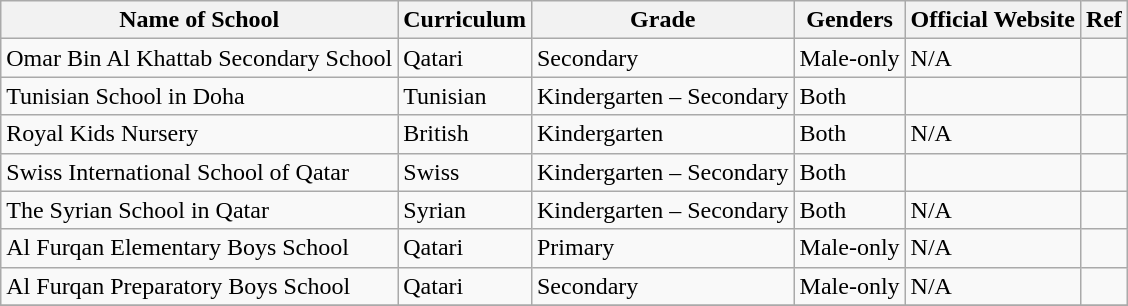<table class="wikitable">
<tr>
<th>Name of School</th>
<th>Curriculum</th>
<th>Grade</th>
<th>Genders</th>
<th>Official Website</th>
<th>Ref</th>
</tr>
<tr>
<td>Omar Bin Al Khattab Secondary School</td>
<td>Qatari</td>
<td>Secondary</td>
<td>Male-only</td>
<td>N/A</td>
<td></td>
</tr>
<tr>
<td>Tunisian School in Doha</td>
<td>Tunisian</td>
<td>Kindergarten – Secondary</td>
<td>Both</td>
<td></td>
<td></td>
</tr>
<tr>
<td>Royal Kids Nursery</td>
<td>British</td>
<td>Kindergarten</td>
<td>Both</td>
<td>N/A</td>
<td></td>
</tr>
<tr>
<td>Swiss International School of Qatar</td>
<td>Swiss</td>
<td>Kindergarten – Secondary</td>
<td>Both</td>
<td></td>
<td></td>
</tr>
<tr>
<td>The Syrian School in Qatar</td>
<td>Syrian</td>
<td>Kindergarten – Secondary</td>
<td>Both</td>
<td>N/A</td>
<td></td>
</tr>
<tr>
<td>Al Furqan Elementary Boys School</td>
<td>Qatari</td>
<td>Primary</td>
<td>Male-only</td>
<td>N/A</td>
<td></td>
</tr>
<tr>
<td>Al Furqan Preparatory Boys School</td>
<td>Qatari</td>
<td>Secondary</td>
<td>Male-only</td>
<td>N/A</td>
<td></td>
</tr>
<tr>
</tr>
</table>
